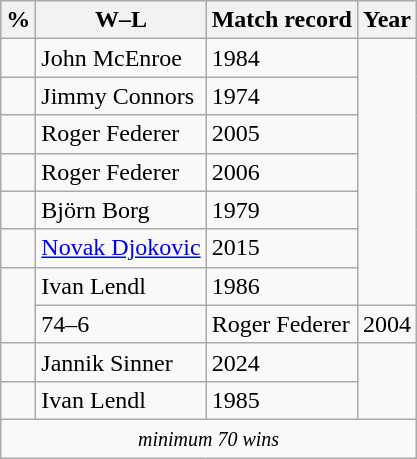<table class="wikitable" style="display:inline-table;">
<tr>
<th>%</th>
<th>W–L</th>
<th>Match record</th>
<th>Year</th>
</tr>
<tr>
<td></td>
<td> John McEnroe</td>
<td>1984</td>
</tr>
<tr>
<td></td>
<td> Jimmy Connors</td>
<td>1974</td>
</tr>
<tr>
<td></td>
<td> Roger Federer</td>
<td>2005</td>
</tr>
<tr>
<td></td>
<td> Roger Federer</td>
<td>2006</td>
</tr>
<tr>
<td></td>
<td> Björn Borg</td>
<td>1979</td>
</tr>
<tr>
<td></td>
<td> <a href='#'>Novak Djokovic</a></td>
<td>2015</td>
</tr>
<tr>
<td rowspan="2"></td>
<td> Ivan Lendl</td>
<td>1986</td>
</tr>
<tr>
<td>74–6</td>
<td> Roger Federer</td>
<td>2004</td>
</tr>
<tr>
<td></td>
<td> Jannik Sinner</td>
<td>2024</td>
</tr>
<tr>
<td></td>
<td> Ivan Lendl</td>
<td>1985</td>
</tr>
<tr>
<td colspan="4" style="text-align: center;"><small><em>minimum 70 wins</em></small></td>
</tr>
</table>
